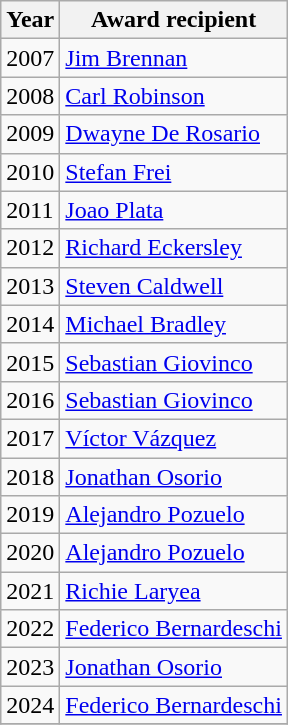<table class="wikitable">
<tr>
<th>Year</th>
<th>Award recipient</th>
</tr>
<tr>
<td>2007</td>
<td> <a href='#'>Jim Brennan</a></td>
</tr>
<tr>
<td>2008</td>
<td> <a href='#'>Carl Robinson</a></td>
</tr>
<tr>
<td>2009</td>
<td> <a href='#'>Dwayne De Rosario</a></td>
</tr>
<tr>
<td>2010</td>
<td> <a href='#'>Stefan Frei</a></td>
</tr>
<tr>
<td>2011</td>
<td> <a href='#'>Joao Plata</a></td>
</tr>
<tr>
<td>2012</td>
<td> <a href='#'>Richard Eckersley</a></td>
</tr>
<tr>
<td>2013</td>
<td> <a href='#'>Steven Caldwell</a></td>
</tr>
<tr>
<td>2014</td>
<td> <a href='#'>Michael Bradley</a></td>
</tr>
<tr>
<td>2015</td>
<td> <a href='#'>Sebastian Giovinco</a></td>
</tr>
<tr>
<td>2016</td>
<td> <a href='#'>Sebastian Giovinco</a></td>
</tr>
<tr>
<td>2017</td>
<td> <a href='#'>Víctor Vázquez</a></td>
</tr>
<tr>
<td>2018</td>
<td> <a href='#'>Jonathan Osorio</a></td>
</tr>
<tr>
<td>2019</td>
<td> <a href='#'>Alejandro Pozuelo</a></td>
</tr>
<tr>
<td>2020</td>
<td> <a href='#'>Alejandro Pozuelo</a></td>
</tr>
<tr>
<td>2021</td>
<td> <a href='#'>Richie Laryea</a></td>
</tr>
<tr>
<td>2022</td>
<td> <a href='#'>Federico Bernardeschi</a></td>
</tr>
<tr>
<td>2023</td>
<td> <a href='#'>Jonathan Osorio</a></td>
</tr>
<tr>
<td>2024</td>
<td> <a href='#'>Federico Bernardeschi</a></td>
</tr>
<tr>
</tr>
</table>
